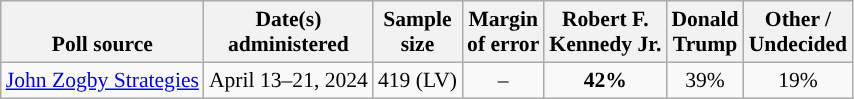<table class="wikitable sortable mw-datatable" style="font-size:90%;text-align:center;line-height:17px">
<tr valign=bottom>
<th>Poll source</th>
<th>Date(s)<br>administered</th>
<th>Sample<br>size</th>
<th>Margin<br>of error</th>
<th class="unsortable">Robert F.<br>Kennedy Jr.<br></th>
<th class="unsortable">Donald<br>Trump<br></th>
<th class="unsortable">Other /<br>Undecided</th>
</tr>
<tr>
<td style="text-align:left;"><a href='#'>John Zogby Strategies</a></td>
<td data-sort-value="2024-05-01">April 13–21, 2024</td>
<td>419 (LV)</td>
<td>–</td>
<td style="background-color:"><strong>42%</strong></td>
<td>39%</td>
<td>19%</td>
</tr>
</table>
